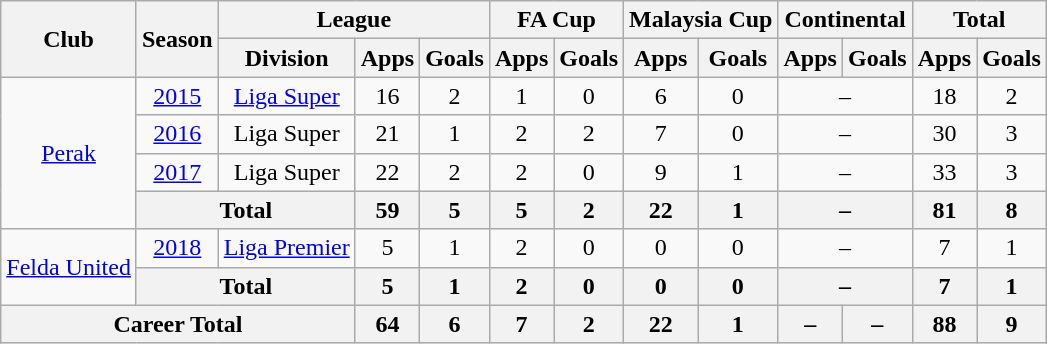<table class=wikitable style="text-align:center">
<tr>
<th rowspan=2>Club</th>
<th rowspan=2>Season</th>
<th colspan=3>League</th>
<th colspan=2>FA Cup</th>
<th colspan=2>Malaysia Cup</th>
<th colspan=2>Continental</th>
<th colspan=2>Total</th>
</tr>
<tr>
<th>Division</th>
<th>Apps</th>
<th>Goals</th>
<th>Apps</th>
<th>Goals</th>
<th>Apps</th>
<th>Goals</th>
<th>Apps</th>
<th>Goals</th>
<th>Apps</th>
<th>Goals</th>
</tr>
<tr>
<td rowspan=4><a href='#'>Perak</a></td>
<td><a href='#'>2015</a></td>
<td><a href='#'>Liga Super</a></td>
<td>16</td>
<td>2</td>
<td>1</td>
<td>0</td>
<td>6</td>
<td>0</td>
<td colspan=2>–</td>
<td>18</td>
<td>2</td>
</tr>
<tr>
<td><a href='#'>2016</a></td>
<td>Liga Super</td>
<td>21</td>
<td>1</td>
<td>2</td>
<td>2</td>
<td>7</td>
<td>0</td>
<td colspan=2>–</td>
<td>30</td>
<td>3</td>
</tr>
<tr>
<td><a href='#'>2017</a></td>
<td>Liga Super</td>
<td>22</td>
<td>2</td>
<td>2</td>
<td>0</td>
<td>9</td>
<td>1</td>
<td colspan=2>–</td>
<td>33</td>
<td>3</td>
</tr>
<tr>
<th colspan="2">Total</th>
<th>59</th>
<th>5</th>
<th>5</th>
<th>2</th>
<th>22</th>
<th>1</th>
<th colspan=2>–</th>
<th>81</th>
<th>8</th>
</tr>
<tr>
<td rowspan=2><a href='#'>Felda United</a></td>
<td><a href='#'>2018</a></td>
<td><a href='#'>Liga Premier</a></td>
<td>5</td>
<td>1</td>
<td>2</td>
<td>0</td>
<td>0</td>
<td>0</td>
<td colspan=2>–</td>
<td>7</td>
<td>1</td>
</tr>
<tr>
<th colspan="2">Total</th>
<th>5</th>
<th>1</th>
<th>2</th>
<th>0</th>
<th>0</th>
<th>0</th>
<th colspan=2>–</th>
<th>7</th>
<th>1</th>
</tr>
<tr>
<th colspan="3">Career Total</th>
<th>64</th>
<th>6</th>
<th>7</th>
<th>2</th>
<th>22</th>
<th>1</th>
<th>–</th>
<th>–</th>
<th>88</th>
<th>9</th>
</tr>
</table>
